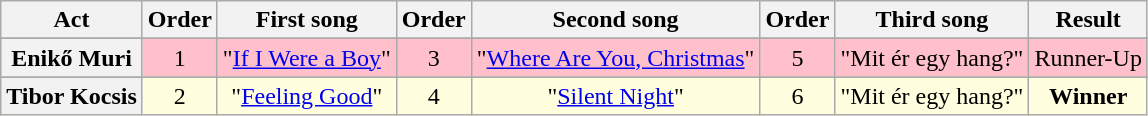<table class="wikitable" style="text-align:center;">
<tr>
<th scope="col">Act</th>
<th scope="col">Order</th>
<th scope="col">First song</th>
<th scope="col">Order</th>
<th scope="col">Second song</th>
<th scope="col">Order</th>
<th scope="col">Third song</th>
<th scope="col">Result</th>
</tr>
<tr>
</tr>
<tr bgcolor="pink">
<th scope="row">Enikő Muri</th>
<td>1</td>
<td>"<a href='#'>If I Were a Boy</a>"</td>
<td>3</td>
<td>"<a href='#'>Where Are You, Christmas</a>"</td>
<td>5</td>
<td>"Mit ér egy hang?"</td>
<td>Runner-Up</td>
</tr>
<tr>
</tr>
<tr bgcolor="lightyellow">
<th scope="row">Tibor Kocsis</th>
<td>2</td>
<td>"<a href='#'>Feeling Good</a>"</td>
<td>4</td>
<td>"<a href='#'>Silent Night</a>"</td>
<td>6</td>
<td>"Mit ér egy hang?"</td>
<td><strong>Winner</strong></td>
</tr>
</table>
